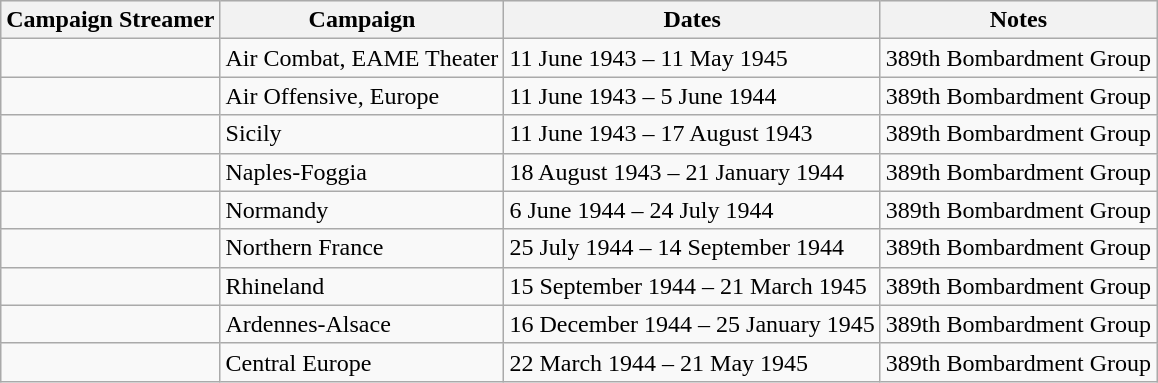<table class="wikitable">
<tr style="background:#efefef;">
<th>Campaign Streamer</th>
<th>Campaign</th>
<th>Dates</th>
<th>Notes</th>
</tr>
<tr>
<td></td>
<td>Air Combat, EAME Theater</td>
<td>11 June 1943 – 11 May 1945</td>
<td>389th Bombardment Group</td>
</tr>
<tr>
<td></td>
<td>Air Offensive, Europe</td>
<td>11 June 1943 – 5 June 1944</td>
<td>389th Bombardment Group</td>
</tr>
<tr>
<td></td>
<td>Sicily</td>
<td>11 June 1943 – 17 August 1943</td>
<td>389th Bombardment Group</td>
</tr>
<tr>
<td></td>
<td>Naples-Foggia</td>
<td>18 August 1943 – 21 January 1944</td>
<td>389th Bombardment Group</td>
</tr>
<tr>
<td></td>
<td>Normandy</td>
<td>6 June 1944 – 24 July 1944</td>
<td>389th Bombardment Group</td>
</tr>
<tr>
<td></td>
<td>Northern France</td>
<td>25 July 1944 – 14 September 1944</td>
<td>389th Bombardment Group</td>
</tr>
<tr>
<td></td>
<td>Rhineland</td>
<td>15 September 1944 – 21 March 1945</td>
<td>389th Bombardment Group</td>
</tr>
<tr>
<td></td>
<td>Ardennes-Alsace</td>
<td>16 December 1944 – 25 January 1945</td>
<td>389th Bombardment Group</td>
</tr>
<tr>
<td></td>
<td>Central Europe</td>
<td>22 March 1944 – 21 May 1945</td>
<td>389th Bombardment Group</td>
</tr>
</table>
